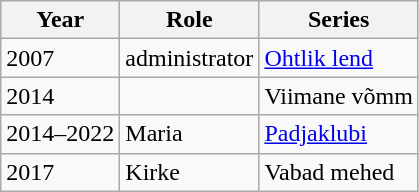<table class="wikitable">
<tr>
<th>Year</th>
<th>Role</th>
<th>Series</th>
</tr>
<tr>
<td>2007</td>
<td>administrator</td>
<td><a href='#'>Ohtlik lend</a></td>
</tr>
<tr>
<td>2014</td>
<td></td>
<td>Viimane võmm</td>
</tr>
<tr>
<td>2014–2022</td>
<td>Maria</td>
<td><a href='#'>Padjaklubi</a></td>
</tr>
<tr>
<td>2017</td>
<td>Kirke</td>
<td>Vabad mehed</td>
</tr>
</table>
